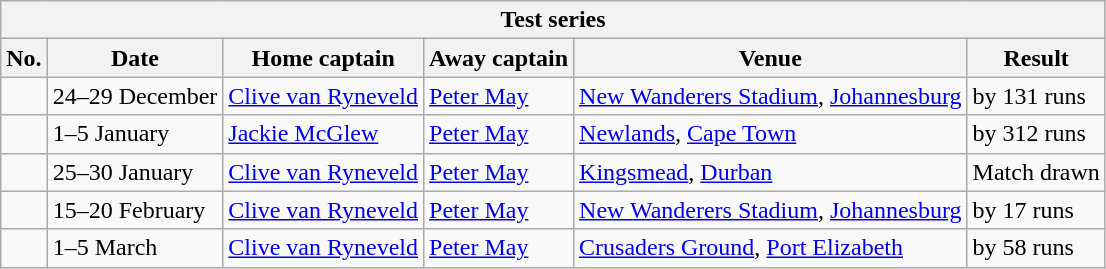<table class="wikitable">
<tr>
<th colspan="9">Test series</th>
</tr>
<tr>
<th>No.</th>
<th>Date</th>
<th>Home captain</th>
<th>Away captain</th>
<th>Venue</th>
<th>Result</th>
</tr>
<tr>
<td></td>
<td>24–29 December</td>
<td><a href='#'>Clive van Ryneveld</a></td>
<td><a href='#'>Peter May</a></td>
<td><a href='#'>New Wanderers Stadium</a>, <a href='#'>Johannesburg</a></td>
<td> by 131 runs</td>
</tr>
<tr>
<td></td>
<td>1–5 January</td>
<td><a href='#'>Jackie McGlew</a></td>
<td><a href='#'>Peter May</a></td>
<td><a href='#'>Newlands</a>, <a href='#'>Cape Town</a></td>
<td> by 312 runs</td>
</tr>
<tr>
<td></td>
<td>25–30 January</td>
<td><a href='#'>Clive van Ryneveld</a></td>
<td><a href='#'>Peter May</a></td>
<td><a href='#'>Kingsmead</a>, <a href='#'>Durban</a></td>
<td>Match drawn</td>
</tr>
<tr>
<td></td>
<td>15–20 February</td>
<td><a href='#'>Clive van Ryneveld</a></td>
<td><a href='#'>Peter May</a></td>
<td><a href='#'>New Wanderers Stadium</a>, <a href='#'>Johannesburg</a></td>
<td> by 17 runs</td>
</tr>
<tr>
<td></td>
<td>1–5 March</td>
<td><a href='#'>Clive van Ryneveld</a></td>
<td><a href='#'>Peter May</a></td>
<td><a href='#'>Crusaders Ground</a>, <a href='#'>Port Elizabeth</a></td>
<td> by 58 runs</td>
</tr>
</table>
